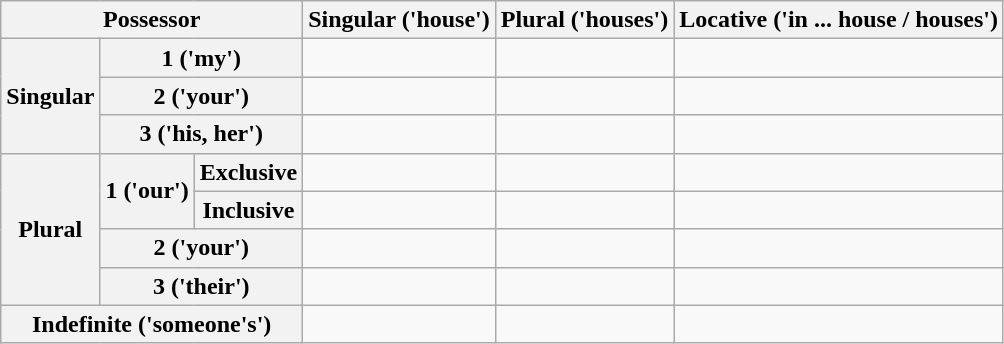<table class="wikitable">
<tr>
<th colspan="3">Possessor</th>
<th>Singular ('house')</th>
<th>Plural ('houses')</th>
<th>Locative ('in ... house / houses')</th>
</tr>
<tr>
<th rowspan="3">Singular</th>
<th colspan="2">1 ('my')</th>
<td></td>
<td></td>
<td></td>
</tr>
<tr>
<th colspan="2">2 ('your')</th>
<td></td>
<td></td>
<td></td>
</tr>
<tr>
<th colspan="2">3 ('his, her')</th>
<td></td>
<td></td>
<td></td>
</tr>
<tr>
<th rowspan="4">Plural</th>
<th rowspan="2">1 ('our')</th>
<th>Exclusive</th>
<td></td>
<td></td>
<td></td>
</tr>
<tr>
<th>Inclusive</th>
<td></td>
<td></td>
<td></td>
</tr>
<tr>
<th colspan="2">2 ('your')</th>
<td></td>
<td></td>
<td></td>
</tr>
<tr>
<th colspan="2">3 ('their')</th>
<td></td>
<td></td>
<td></td>
</tr>
<tr>
<th colspan="3">Indefinite ('someone's')</th>
<td></td>
<td></td>
<td></td>
</tr>
</table>
